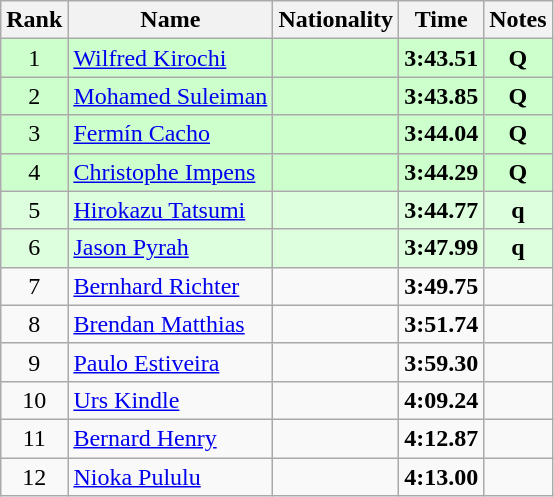<table class="wikitable sortable" style="text-align:center">
<tr>
<th>Rank</th>
<th>Name</th>
<th>Nationality</th>
<th>Time</th>
<th>Notes</th>
</tr>
<tr bgcolor=ccffcc>
<td>1</td>
<td align=left><a href='#'>Wilfred Kirochi</a></td>
<td align=left></td>
<td><strong>3:43.51</strong></td>
<td><strong>Q</strong></td>
</tr>
<tr bgcolor=ccffcc>
<td>2</td>
<td align=left><a href='#'>Mohamed Suleiman</a></td>
<td align=left></td>
<td><strong>3:43.85</strong></td>
<td><strong>Q</strong></td>
</tr>
<tr bgcolor=ccffcc>
<td>3</td>
<td align=left><a href='#'>Fermín Cacho</a></td>
<td align=left></td>
<td><strong>3:44.04</strong></td>
<td><strong>Q</strong></td>
</tr>
<tr bgcolor=ccffcc>
<td>4</td>
<td align=left><a href='#'>Christophe Impens</a></td>
<td align=left></td>
<td><strong>3:44.29</strong></td>
<td><strong>Q</strong></td>
</tr>
<tr bgcolor=ddffdd>
<td>5</td>
<td align=left><a href='#'>Hirokazu Tatsumi</a></td>
<td align=left></td>
<td><strong>3:44.77</strong></td>
<td><strong>q</strong></td>
</tr>
<tr bgcolor=ddffdd>
<td>6</td>
<td align=left><a href='#'>Jason Pyrah</a></td>
<td align=left></td>
<td><strong>3:47.99</strong></td>
<td><strong>q</strong></td>
</tr>
<tr>
<td>7</td>
<td align=left><a href='#'>Bernhard Richter</a></td>
<td align=left></td>
<td><strong>3:49.75</strong></td>
<td></td>
</tr>
<tr>
<td>8</td>
<td align=left><a href='#'>Brendan Matthias</a></td>
<td align=left></td>
<td><strong>3:51.74</strong></td>
<td></td>
</tr>
<tr>
<td>9</td>
<td align=left><a href='#'>Paulo Estiveira</a></td>
<td align=left></td>
<td><strong>3:59.30</strong></td>
<td></td>
</tr>
<tr>
<td>10</td>
<td align=left><a href='#'>Urs Kindle</a></td>
<td align=left></td>
<td><strong>4:09.24</strong></td>
<td></td>
</tr>
<tr>
<td>11</td>
<td align=left><a href='#'>Bernard Henry</a></td>
<td align=left></td>
<td><strong>4:12.87</strong></td>
<td></td>
</tr>
<tr>
<td>12</td>
<td align=left><a href='#'>Nioka Pululu</a></td>
<td align=left></td>
<td><strong>4:13.00</strong></td>
<td></td>
</tr>
</table>
